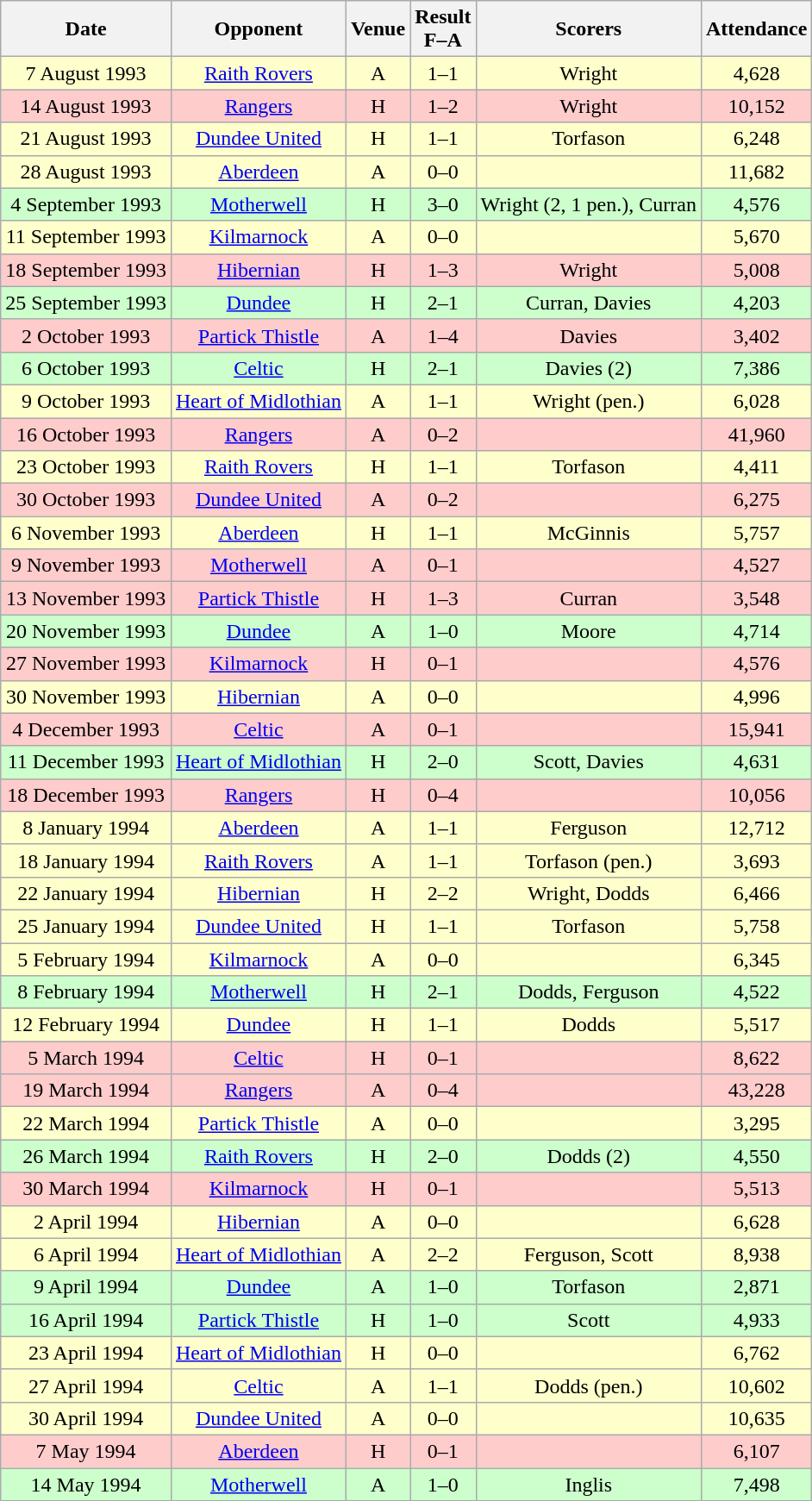<table class="wikitable sortable" style="text-align:center;">
<tr>
<th>Date</th>
<th>Opponent</th>
<th>Venue</th>
<th>Result<br>F–A</th>
<th class=unsortable>Scorers</th>
<th>Attendance</th>
</tr>
<tr bgcolor="#FFFFCC">
<td>7 August 1993</td>
<td><a href='#'>Raith Rovers</a></td>
<td>A</td>
<td>1–1</td>
<td>Wright</td>
<td>4,628</td>
</tr>
<tr bgcolor="#FFCCCC">
<td>14 August 1993</td>
<td><a href='#'>Rangers</a></td>
<td>H</td>
<td>1–2</td>
<td>Wright</td>
<td>10,152</td>
</tr>
<tr bgcolor="#FFFFCC">
<td>21 August 1993</td>
<td><a href='#'>Dundee United</a></td>
<td>H</td>
<td>1–1</td>
<td>Torfason</td>
<td>6,248</td>
</tr>
<tr bgcolor="#FFFFCC">
<td>28 August 1993</td>
<td><a href='#'>Aberdeen</a></td>
<td>A</td>
<td>0–0</td>
<td></td>
<td>11,682</td>
</tr>
<tr bgcolor="#CCFFCC">
<td>4 September 1993</td>
<td><a href='#'>Motherwell</a></td>
<td>H</td>
<td>3–0</td>
<td>Wright (2, 1 pen.), Curran</td>
<td>4,576</td>
</tr>
<tr bgcolor="#FFFFCC">
<td>11 September 1993</td>
<td><a href='#'>Kilmarnock</a></td>
<td>A</td>
<td>0–0</td>
<td></td>
<td>5,670</td>
</tr>
<tr bgcolor="#FFCCCC">
<td>18 September 1993</td>
<td><a href='#'>Hibernian</a></td>
<td>H</td>
<td>1–3</td>
<td>Wright</td>
<td>5,008</td>
</tr>
<tr bgcolor="#CCFFCC">
<td>25 September 1993</td>
<td><a href='#'>Dundee</a></td>
<td>H</td>
<td>2–1</td>
<td>Curran, Davies</td>
<td>4,203</td>
</tr>
<tr bgcolor="#FFCCCC">
<td>2 October 1993</td>
<td><a href='#'>Partick Thistle</a></td>
<td>A</td>
<td>1–4</td>
<td>Davies</td>
<td>3,402</td>
</tr>
<tr bgcolor="#CCFFCC">
<td>6 October 1993</td>
<td><a href='#'>Celtic</a></td>
<td>H</td>
<td>2–1</td>
<td>Davies (2)</td>
<td>7,386</td>
</tr>
<tr bgcolor="#FFFFCC">
<td>9 October 1993</td>
<td><a href='#'>Heart of Midlothian</a></td>
<td>A</td>
<td>1–1</td>
<td>Wright (pen.)</td>
<td>6,028</td>
</tr>
<tr bgcolor="#FFCCCC">
<td>16 October 1993</td>
<td><a href='#'>Rangers</a></td>
<td>A</td>
<td>0–2</td>
<td></td>
<td>41,960</td>
</tr>
<tr bgcolor="#FFFFCC">
<td>23 October 1993</td>
<td><a href='#'>Raith Rovers</a></td>
<td>H</td>
<td>1–1</td>
<td>Torfason</td>
<td>4,411</td>
</tr>
<tr bgcolor="#FFCCCC">
<td>30 October 1993</td>
<td><a href='#'>Dundee United</a></td>
<td>A</td>
<td>0–2</td>
<td></td>
<td>6,275</td>
</tr>
<tr bgcolor="#FFFFCC">
<td>6 November 1993</td>
<td><a href='#'>Aberdeen</a></td>
<td>H</td>
<td>1–1</td>
<td>McGinnis</td>
<td>5,757</td>
</tr>
<tr bgcolor="#FFCCCC">
<td>9 November 1993</td>
<td><a href='#'>Motherwell</a></td>
<td>A</td>
<td>0–1</td>
<td></td>
<td>4,527</td>
</tr>
<tr bgcolor="#FFCCCC">
<td>13 November 1993</td>
<td><a href='#'>Partick Thistle</a></td>
<td>H</td>
<td>1–3</td>
<td>Curran</td>
<td>3,548</td>
</tr>
<tr bgcolor="#CCFFCC">
<td>20 November 1993</td>
<td><a href='#'>Dundee</a></td>
<td>A</td>
<td>1–0</td>
<td>Moore</td>
<td>4,714</td>
</tr>
<tr bgcolor="#FFCCCC">
<td>27 November 1993</td>
<td><a href='#'>Kilmarnock</a></td>
<td>H</td>
<td>0–1</td>
<td></td>
<td>4,576</td>
</tr>
<tr bgcolor="#FFFFCC">
<td>30 November 1993</td>
<td><a href='#'>Hibernian</a></td>
<td>A</td>
<td>0–0</td>
<td></td>
<td>4,996</td>
</tr>
<tr bgcolor="#FFCCCC">
<td>4 December 1993</td>
<td><a href='#'>Celtic</a></td>
<td>A</td>
<td>0–1</td>
<td></td>
<td>15,941</td>
</tr>
<tr bgcolor="#CCFFCC">
<td>11 December 1993</td>
<td><a href='#'>Heart of Midlothian</a></td>
<td>H</td>
<td>2–0</td>
<td>Scott, Davies</td>
<td>4,631</td>
</tr>
<tr bgcolor="#FFCCCC">
<td>18 December 1993</td>
<td><a href='#'>Rangers</a></td>
<td>H</td>
<td>0–4</td>
<td></td>
<td>10,056</td>
</tr>
<tr bgcolor="#FFFFCC">
<td>8 January 1994</td>
<td><a href='#'>Aberdeen</a></td>
<td>A</td>
<td>1–1</td>
<td>Ferguson</td>
<td>12,712</td>
</tr>
<tr bgcolor="#FFFFCC">
<td>18 January 1994</td>
<td><a href='#'>Raith Rovers</a></td>
<td>A</td>
<td>1–1</td>
<td>Torfason (pen.)</td>
<td>3,693</td>
</tr>
<tr bgcolor="#FFFFCC">
<td>22 January 1994</td>
<td><a href='#'>Hibernian</a></td>
<td>H</td>
<td>2–2</td>
<td>Wright, Dodds</td>
<td>6,466</td>
</tr>
<tr bgcolor="#FFFFCC">
<td>25 January 1994</td>
<td><a href='#'>Dundee United</a></td>
<td>H</td>
<td>1–1</td>
<td>Torfason</td>
<td>5,758</td>
</tr>
<tr bgcolor="#FFFFCC">
<td>5 February 1994</td>
<td><a href='#'>Kilmarnock</a></td>
<td>A</td>
<td>0–0</td>
<td></td>
<td>6,345</td>
</tr>
<tr bgcolor="#CCFFCC">
<td>8 February 1994</td>
<td><a href='#'>Motherwell</a></td>
<td>H</td>
<td>2–1</td>
<td>Dodds, Ferguson</td>
<td>4,522</td>
</tr>
<tr bgcolor="#FFFFCC">
<td>12 February 1994</td>
<td><a href='#'>Dundee</a></td>
<td>H</td>
<td>1–1</td>
<td>Dodds</td>
<td>5,517</td>
</tr>
<tr bgcolor="#FFCCCC">
<td>5 March 1994</td>
<td><a href='#'>Celtic</a></td>
<td>H</td>
<td>0–1</td>
<td></td>
<td>8,622</td>
</tr>
<tr bgcolor="#FFCCCC">
<td>19 March 1994</td>
<td><a href='#'>Rangers</a></td>
<td>A</td>
<td>0–4</td>
<td></td>
<td>43,228</td>
</tr>
<tr bgcolor="#FFFFCC">
<td>22 March 1994</td>
<td><a href='#'>Partick Thistle</a></td>
<td>A</td>
<td>0–0</td>
<td></td>
<td>3,295</td>
</tr>
<tr bgcolor="#CCFFCC">
<td>26 March 1994</td>
<td><a href='#'>Raith Rovers</a></td>
<td>H</td>
<td>2–0</td>
<td>Dodds (2)</td>
<td>4,550</td>
</tr>
<tr bgcolor="#FFCCCC">
<td>30 March 1994</td>
<td><a href='#'>Kilmarnock</a></td>
<td>H</td>
<td>0–1</td>
<td></td>
<td>5,513</td>
</tr>
<tr bgcolor="#FFFFCC">
<td>2 April 1994</td>
<td><a href='#'>Hibernian</a></td>
<td>A</td>
<td>0–0</td>
<td></td>
<td>6,628</td>
</tr>
<tr bgcolor="#FFFFCC">
<td>6 April 1994</td>
<td><a href='#'>Heart of Midlothian</a></td>
<td>A</td>
<td>2–2</td>
<td>Ferguson, Scott</td>
<td>8,938</td>
</tr>
<tr bgcolor="#CCFFCC">
<td>9 April 1994</td>
<td><a href='#'>Dundee</a></td>
<td>A</td>
<td>1–0</td>
<td>Torfason</td>
<td>2,871</td>
</tr>
<tr bgcolor="#CCFFCC">
<td>16 April 1994</td>
<td><a href='#'>Partick Thistle</a></td>
<td>H</td>
<td>1–0</td>
<td>Scott</td>
<td>4,933</td>
</tr>
<tr bgcolor="#FFFFCC">
<td>23 April 1994</td>
<td><a href='#'>Heart of Midlothian</a></td>
<td>H</td>
<td>0–0</td>
<td></td>
<td>6,762</td>
</tr>
<tr bgcolor="#FFFFCC">
<td>27 April 1994</td>
<td><a href='#'>Celtic</a></td>
<td>A</td>
<td>1–1</td>
<td>Dodds (pen.)</td>
<td>10,602</td>
</tr>
<tr bgcolor="#FFFFCC">
<td>30 April 1994</td>
<td><a href='#'>Dundee United</a></td>
<td>A</td>
<td>0–0</td>
<td></td>
<td>10,635</td>
</tr>
<tr bgcolor="#FFCCCC">
<td>7 May 1994</td>
<td><a href='#'>Aberdeen</a></td>
<td>H</td>
<td>0–1</td>
<td></td>
<td>6,107</td>
</tr>
<tr bgcolor="#CCFFCC">
<td>14 May 1994</td>
<td><a href='#'>Motherwell</a></td>
<td>A</td>
<td>1–0</td>
<td>Inglis</td>
<td>7,498</td>
</tr>
</table>
